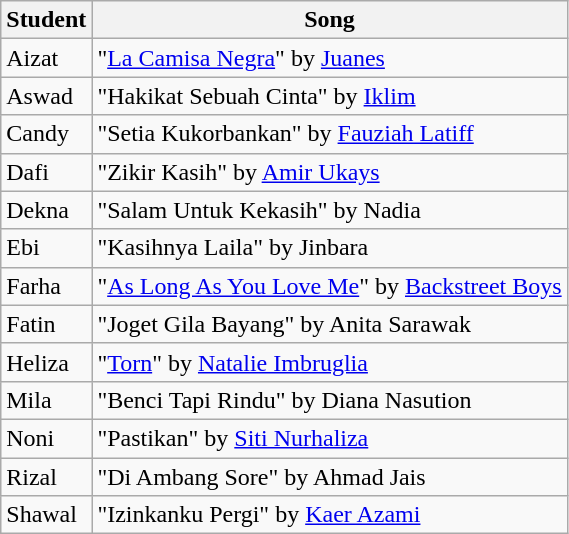<table class="wikitable">
<tr>
<th>Student</th>
<th>Song</th>
</tr>
<tr>
<td>Aizat</td>
<td>"<a href='#'>La Camisa Negra</a>" by <a href='#'>Juanes</a></td>
</tr>
<tr>
<td>Aswad</td>
<td>"Hakikat Sebuah Cinta" by <a href='#'>Iklim</a></td>
</tr>
<tr>
<td>Candy</td>
<td>"Setia Kukorbankan" by <a href='#'>Fauziah Latiff</a></td>
</tr>
<tr>
<td>Dafi</td>
<td>"Zikir Kasih" by <a href='#'>Amir Ukays</a></td>
</tr>
<tr>
<td>Dekna</td>
<td>"Salam Untuk Kekasih" by Nadia</td>
</tr>
<tr>
<td>Ebi</td>
<td>"Kasihnya Laila" by Jinbara</td>
</tr>
<tr>
<td>Farha</td>
<td>"<a href='#'>As Long As You Love Me</a>" by <a href='#'>Backstreet Boys</a></td>
</tr>
<tr>
<td>Fatin</td>
<td>"Joget Gila Bayang" by Anita Sarawak</td>
</tr>
<tr>
<td>Heliza</td>
<td>"<a href='#'>Torn</a>" by <a href='#'>Natalie Imbruglia</a></td>
</tr>
<tr>
<td>Mila</td>
<td>"Benci Tapi Rindu" by Diana Nasution</td>
</tr>
<tr>
<td>Noni</td>
<td>"Pastikan" by <a href='#'>Siti Nurhaliza</a></td>
</tr>
<tr>
<td>Rizal</td>
<td>"Di Ambang Sore" by Ahmad Jais</td>
</tr>
<tr>
<td>Shawal</td>
<td>"Izinkanku Pergi" by <a href='#'>Kaer Azami</a></td>
</tr>
</table>
